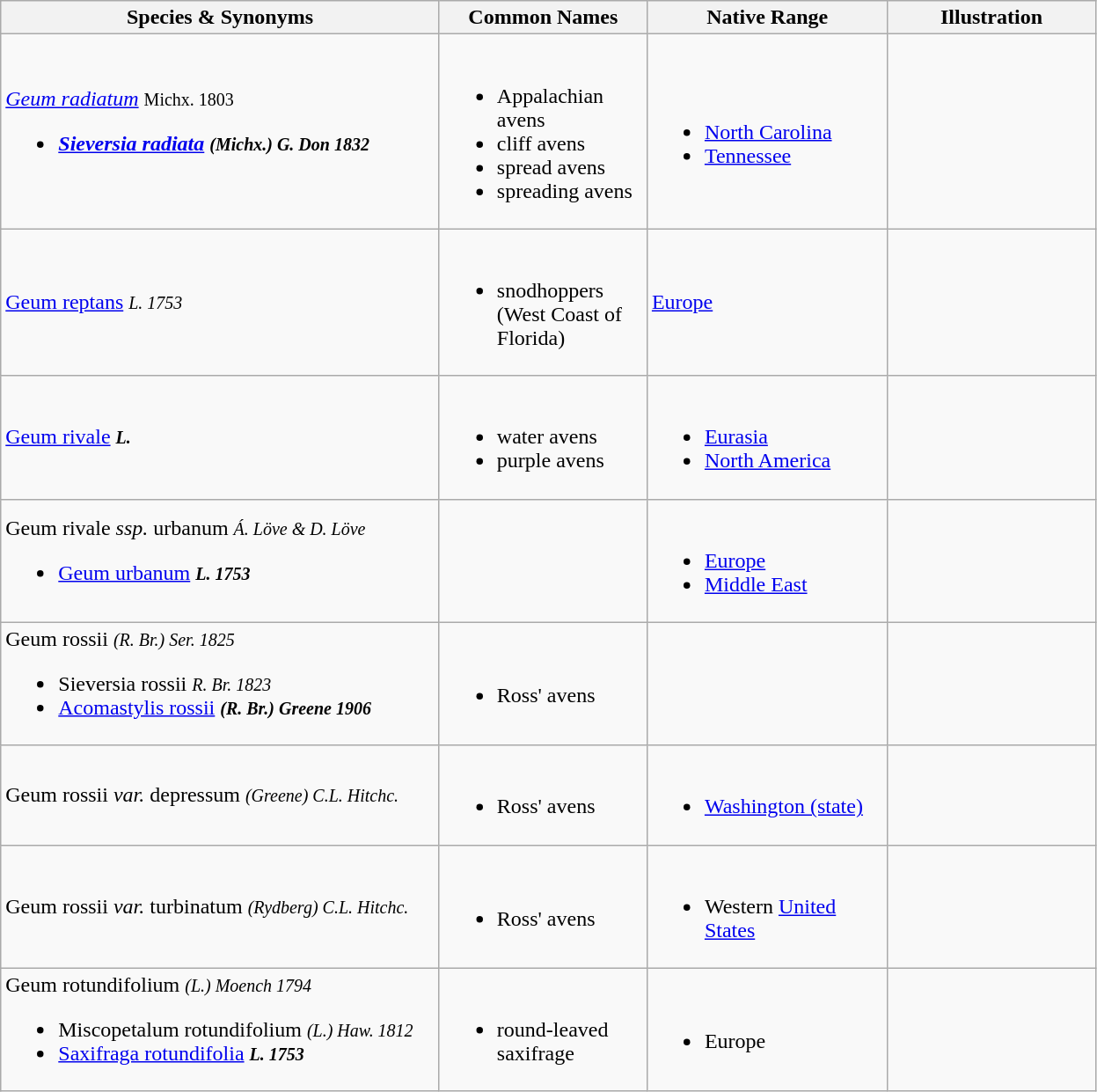<table class="wikitable">
<tr>
<th width=325>Species & Synonyms</th>
<th width=150>Common Names</th>
<th width=175>Native Range</th>
<th width=150>Illustration</th>
</tr>
<tr>
<td><em><a href='#'>Geum radiatum</a></em> <small>Michx. 1803</small><br><ul><li><strong><em><a href='#'>Sieversia radiata</a><em> <small>(Michx.) G. Don 1832</small><strong></li></ul></td>
<td><br><ul><li>Appalachian avens</li><li>cliff avens</li><li>spread avens</li><li>spreading avens</li></ul></td>
<td><br><ul><li><a href='#'>North Carolina</a></li><li><a href='#'>Tennessee</a></li></ul></td>
<td></td>
</tr>
<tr>
<td></em><a href='#'>Geum reptans</a><em> <small>L. 1753</small></td>
<td><br><ul><li>snodhoppers (West Coast of Florida)</li></ul></td>
<td><a href='#'>Europe</a></td>
<td></td>
</tr>
<tr>
<td></em></strong><a href='#'>Geum rivale</a><strong><em> <small>L.</small></td>
<td><br><ul><li>water avens</li><li>purple avens</li></ul></td>
<td><br><ul><li><a href='#'>Eurasia</a></li><li><a href='#'>North America</a></li></ul></td>
<td></td>
</tr>
<tr>
<td></em>Geum rivale<em> ssp. </em>urbanum<em> <small>Á. Löve & D. Löve</small><br><ul><li></em></strong><a href='#'>Geum urbanum</a><strong><em> <small>L. 1753</small></li></ul></td>
<td></td>
<td><br><ul><li><a href='#'>Europe</a></li><li><a href='#'>Middle East</a></li></ul></td>
<td></td>
</tr>
<tr>
<td></em>Geum rossii<em> <small>(R. Br.) Ser. 1825</small><br><ul><li></em>Sieversia rossii<em> <small>R. Br. 1823</small></li><li></em></strong><a href='#'>Acomastylis rossii</a><strong><em> <small>(R. Br.) Greene 1906</small></li></ul></td>
<td><br><ul><li>Ross' avens</li></ul></td>
<td></td>
<td></td>
</tr>
<tr>
<td></em>Geum rossii<em> var. </em>depressum<em> <small>(Greene) C.L. Hitchc.</small></td>
<td><br><ul><li>Ross' avens</li></ul></td>
<td><br><ul><li><a href='#'>Washington (state)</a></li></ul></td>
<td></td>
</tr>
<tr>
<td></em>Geum rossii<em> var. </em>turbinatum<em> <small>(Rydberg) C.L. Hitchc.</small></td>
<td><br><ul><li>Ross' avens</li></ul></td>
<td><br><ul><li>Western <a href='#'>United States</a></li></ul></td>
<td></td>
</tr>
<tr>
<td></em>Geum rotundifolium<em> <small>(L.) Moench 1794</small><br><ul><li></em>Miscopetalum rotundifolium<em> <small>(L.) Haw. 1812</small></li><li></em></strong><a href='#'>Saxifraga rotundifolia</a><strong><em> <small>L. 1753</small></li></ul></td>
<td><br><ul><li>round-leaved saxifrage</li></ul></td>
<td><br><ul><li>Europe</li></ul></td>
<td></td>
</tr>
</table>
